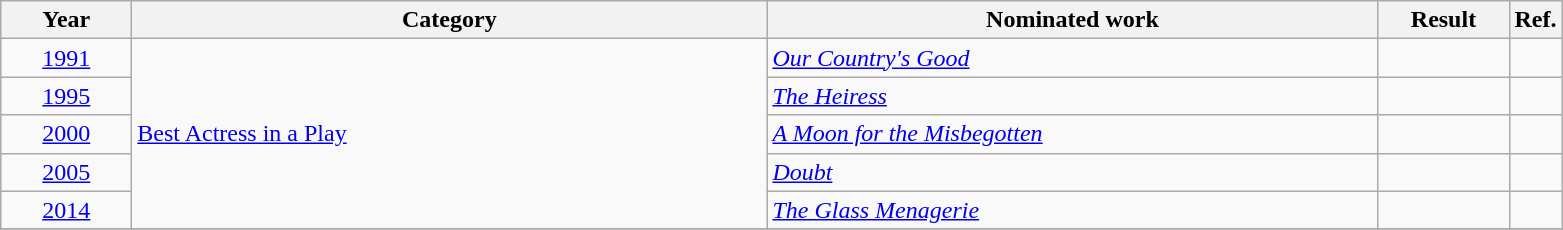<table class=wikitable>
<tr>
<th scope="col" style="width:5em;">Year</th>
<th scope="col" style="width:26em;">Category</th>
<th scope="col" style="width:25em;">Nominated work</th>
<th scope="col" style="width:5em;">Result</th>
<th>Ref.</th>
</tr>
<tr>
<td style="text-align:center;"><a href='#'>1991</a></td>
<td rowspan="5"><a href='#'>Best Actress in a Play</a></td>
<td><em><a href='#'>Our Country's Good</a></em></td>
<td></td>
<td></td>
</tr>
<tr>
<td style="text-align:center;"><a href='#'>1995</a></td>
<td><em><a href='#'>The Heiress</a></em></td>
<td></td>
<td></td>
</tr>
<tr>
<td style="text-align:center;"><a href='#'>2000</a></td>
<td><em><a href='#'>A Moon for the Misbegotten</a></em></td>
<td></td>
<td></td>
</tr>
<tr>
<td style="text-align:center;"><a href='#'>2005</a></td>
<td><em><a href='#'>Doubt</a></em></td>
<td></td>
<td></td>
</tr>
<tr>
<td style="text-align:center;"><a href='#'>2014</a></td>
<td><em><a href='#'>The Glass Menagerie</a></em></td>
<td></td>
<td></td>
</tr>
<tr>
</tr>
</table>
